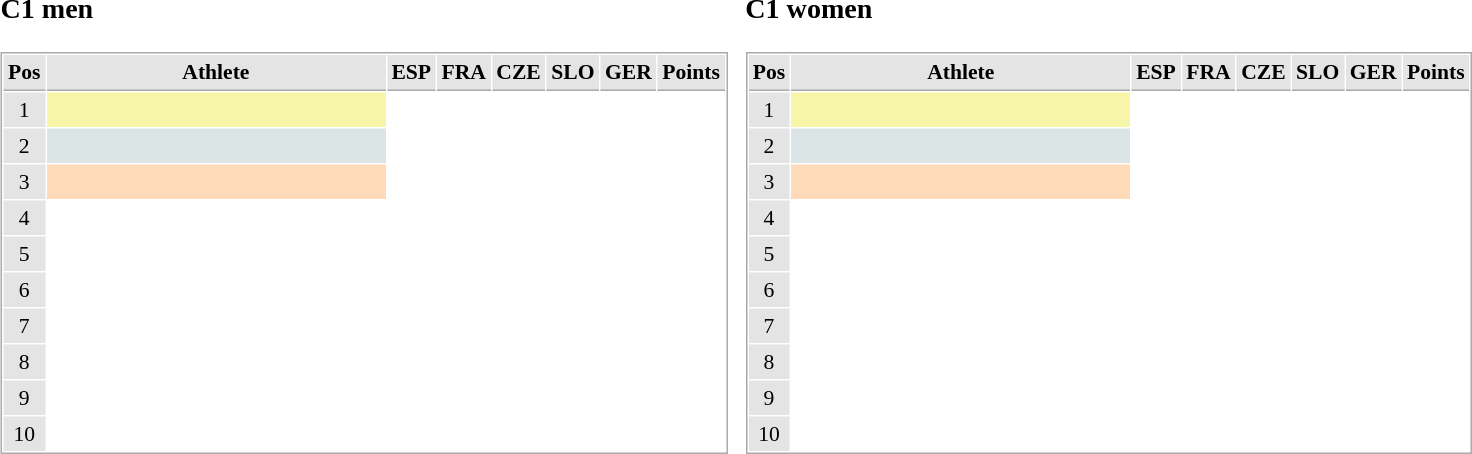<table border="0" cellspacing="10">
<tr>
<td><br><h3>C1 men</h3><table cellspacing="1" cellpadding="3" style="border:1px solid #AAAAAA;font-size:90%">
<tr bgcolor="#E4E4E4">
<th style="border-bottom:1px solid #AAAAAA" width=10>Pos</th>
<th style="border-bottom:1px solid #AAAAAA" width=220>Athlete</th>
<th style="border-bottom:1px solid #AAAAAA" width=20>ESP</th>
<th style="border-bottom:1px solid #AAAAAA" width=20>FRA</th>
<th style="border-bottom:1px solid #AAAAAA" width=20>CZE</th>
<th style="border-bottom:1px solid #AAAAAA" width=20>SLO</th>
<th style="border-bottom:1px solid #AAAAAA" width=20>GER</th>
<th style="border-bottom:1px solid #AAAAAA" width=20>Points</th>
</tr>
<tr align="center">
<td style="background:#E4E4E4;">1</td>
<td align="left" style="background:#F7F6A8;"></td>
<td></td>
<td></td>
<td></td>
<td></td>
<td></td>
<td></td>
</tr>
<tr align="center">
<td style="background:#E4E4E4;">2</td>
<td align="left" style="background:#DCE5E5;"></td>
<td></td>
<td></td>
<td></td>
<td></td>
<td></td>
<td></td>
</tr>
<tr align="center">
<td style="background:#E4E4E4;">3</td>
<td align="left" style="background:#FFDAB9;"></td>
<td></td>
<td></td>
<td></td>
<td></td>
<td></td>
<td></td>
</tr>
<tr align="center">
<td style="background:#E4E4E4;">4</td>
<td align="left"></td>
<td></td>
<td></td>
<td></td>
<td></td>
<td></td>
<td></td>
</tr>
<tr align="center">
<td style="background:#E4E4E4;">5</td>
<td align="left"></td>
<td></td>
<td></td>
<td></td>
<td></td>
<td></td>
<td></td>
</tr>
<tr align="center">
<td style="background:#E4E4E4;">6</td>
<td align="left"></td>
<td></td>
<td></td>
<td></td>
<td></td>
<td></td>
<td></td>
</tr>
<tr align="center">
<td style="background:#E4E4E4;">7</td>
<td align="left"></td>
<td></td>
<td></td>
<td></td>
<td></td>
<td></td>
<td></td>
</tr>
<tr align="center">
<td style="background:#E4E4E4;">8</td>
<td align="left"></td>
<td></td>
<td></td>
<td></td>
<td></td>
<td></td>
<td></td>
</tr>
<tr align="center">
<td style="background:#E4E4E4;">9</td>
<td align="left"></td>
<td></td>
<td></td>
<td></td>
<td></td>
<td></td>
<td></td>
</tr>
<tr align="center">
<td style="background:#E4E4E4;">10</td>
<td align="left"></td>
<td></td>
<td></td>
<td></td>
<td></td>
<td></td>
<td></td>
</tr>
</table>
</td>
<td><br><h3>C1 women</h3><table cellspacing="1" cellpadding="3" style="border:1px solid #AAAAAA;font-size:90%">
<tr bgcolor="#E4E4E4">
<th style="border-bottom:1px solid #AAAAAA" width=10>Pos</th>
<th style="border-bottom:1px solid #AAAAAA" width=220>Athlete</th>
<th style="border-bottom:1px solid #AAAAAA" width=20>ESP</th>
<th style="border-bottom:1px solid #AAAAAA" width=20>FRA</th>
<th style="border-bottom:1px solid #AAAAAA" width=20>CZE</th>
<th style="border-bottom:1px solid #AAAAAA" width=20>SLO</th>
<th style="border-bottom:1px solid #AAAAAA" width=20>GER</th>
<th style="border-bottom:1px solid #AAAAAA" width=20>Points</th>
</tr>
<tr align="center">
<td style="background:#E4E4E4;">1</td>
<td align="left" style="background:#F7F6A8;"></td>
<td></td>
<td></td>
<td></td>
<td></td>
<td></td>
<td></td>
</tr>
<tr align="center">
<td style="background:#E4E4E4;">2</td>
<td align="left" style="background:#DCE5E5;"></td>
<td></td>
<td></td>
<td></td>
<td></td>
<td></td>
<td></td>
</tr>
<tr align="center">
<td style="background:#E4E4E4;">3</td>
<td align="left" style="background:#FFDAB9;"></td>
<td></td>
<td></td>
<td></td>
<td></td>
<td></td>
<td></td>
</tr>
<tr align="center">
<td style="background:#E4E4E4;">4</td>
<td align="left"></td>
<td></td>
<td></td>
<td></td>
<td></td>
<td></td>
<td></td>
</tr>
<tr align="center">
<td style="background:#E4E4E4;">5</td>
<td align="left"></td>
<td></td>
<td></td>
<td></td>
<td></td>
<td></td>
<td></td>
</tr>
<tr align="center">
<td style="background:#E4E4E4;">6</td>
<td align="left"></td>
<td></td>
<td></td>
<td></td>
<td></td>
<td></td>
<td></td>
</tr>
<tr align="center">
<td style="background:#E4E4E4;">7</td>
<td align="left"></td>
<td></td>
<td></td>
<td></td>
<td></td>
<td></td>
<td></td>
</tr>
<tr align="center">
<td style="background:#E4E4E4;">8</td>
<td align="left"></td>
<td></td>
<td></td>
<td></td>
<td></td>
<td></td>
<td></td>
</tr>
<tr align="center">
<td style="background:#E4E4E4;">9</td>
<td align="left"></td>
<td></td>
<td></td>
<td></td>
<td></td>
<td></td>
<td></td>
</tr>
<tr align="center">
<td style="background:#E4E4E4;">10</td>
<td align="left"></td>
<td></td>
<td></td>
<td></td>
<td></td>
<td></td>
<td></td>
</tr>
</table>
</td>
</tr>
</table>
